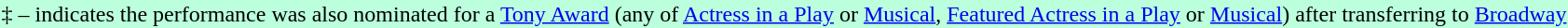<table style="wikitable">
<tr>
<td style="background: #bfd";">‡ – indicates the performance was also nominated for a <a href='#'>Tony Award</a> (any of <a href='#'>Actress in a Play</a> or <a href='#'>Musical</a>, <a href='#'>Featured Actress in a Play</a> or <a href='#'>Musical</a>) after transferring to <a href='#'>Broadway</a></td>
</tr>
</table>
